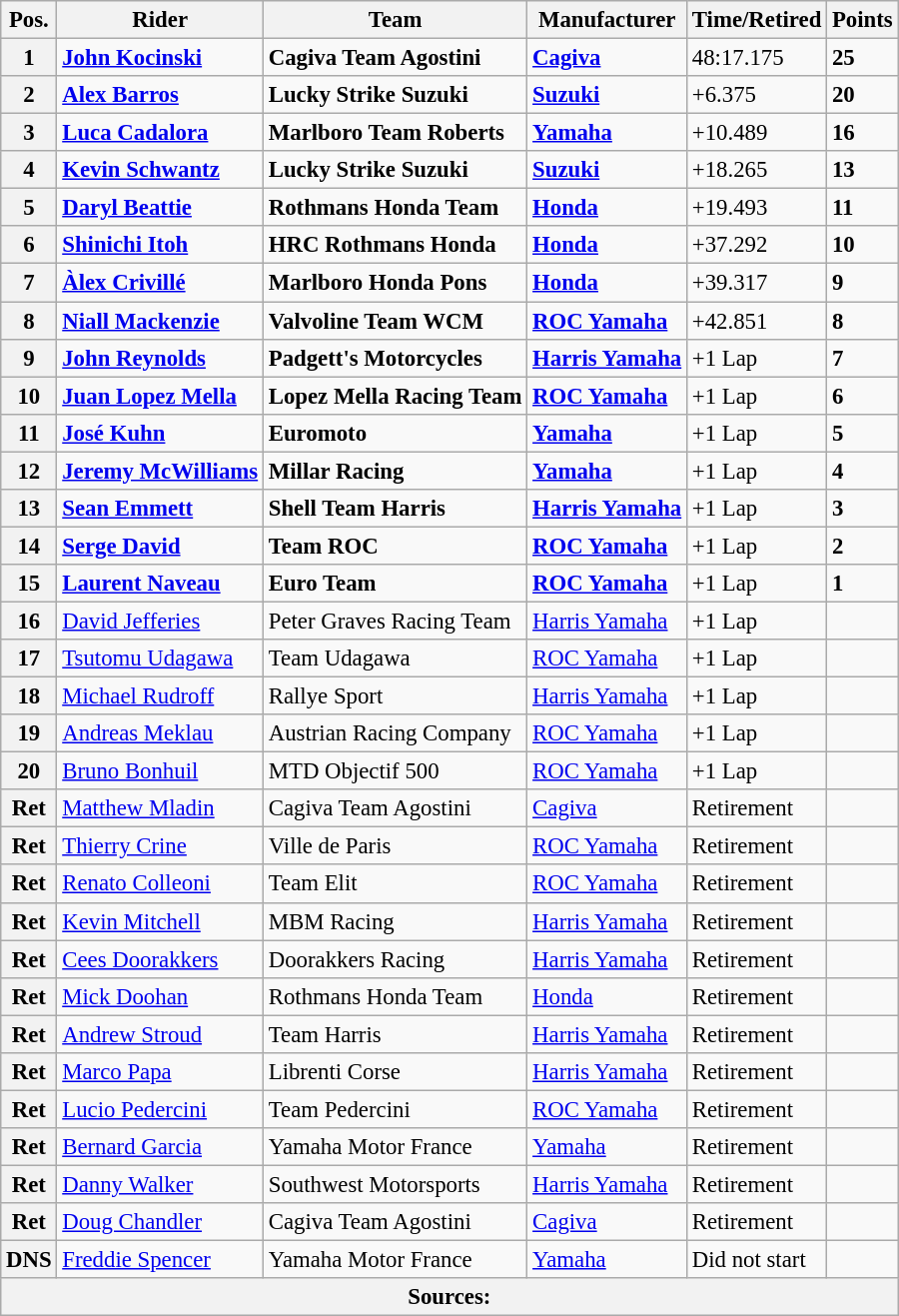<table class="wikitable" style="font-size: 95%;">
<tr>
<th>Pos.</th>
<th>Rider</th>
<th>Team</th>
<th>Manufacturer</th>
<th>Time/Retired</th>
<th>Points</th>
</tr>
<tr>
<th>1</th>
<td> <strong><a href='#'>John Kocinski</a></strong></td>
<td><strong>Cagiva Team Agostini</strong></td>
<td><strong><a href='#'>Cagiva</a></strong></td>
<td>48:17.175</td>
<td><strong>25</strong></td>
</tr>
<tr>
<th>2</th>
<td> <strong><a href='#'>Alex Barros</a></strong></td>
<td><strong>Lucky Strike Suzuki</strong></td>
<td><strong><a href='#'>Suzuki</a></strong></td>
<td>+6.375</td>
<td><strong>20</strong></td>
</tr>
<tr>
<th>3</th>
<td> <strong><a href='#'>Luca Cadalora</a></strong></td>
<td><strong>Marlboro Team Roberts</strong></td>
<td><strong><a href='#'>Yamaha</a></strong></td>
<td>+10.489</td>
<td><strong>16</strong></td>
</tr>
<tr>
<th>4</th>
<td> <strong><a href='#'>Kevin Schwantz</a></strong></td>
<td><strong>Lucky Strike Suzuki</strong></td>
<td><strong><a href='#'>Suzuki</a></strong></td>
<td>+18.265</td>
<td><strong>13</strong></td>
</tr>
<tr>
<th>5</th>
<td> <strong><a href='#'>Daryl Beattie</a></strong></td>
<td><strong>Rothmans Honda Team</strong></td>
<td><strong><a href='#'>Honda</a></strong></td>
<td>+19.493</td>
<td><strong>11</strong></td>
</tr>
<tr>
<th>6</th>
<td> <strong><a href='#'>Shinichi Itoh</a></strong></td>
<td><strong>HRC Rothmans Honda</strong></td>
<td><strong><a href='#'>Honda</a></strong></td>
<td>+37.292</td>
<td><strong>10</strong></td>
</tr>
<tr>
<th>7</th>
<td> <strong><a href='#'>Àlex Crivillé</a></strong></td>
<td><strong>Marlboro Honda Pons</strong></td>
<td><strong><a href='#'>Honda</a></strong></td>
<td>+39.317</td>
<td><strong>9</strong></td>
</tr>
<tr>
<th>8</th>
<td> <strong><a href='#'>Niall Mackenzie</a></strong></td>
<td><strong>Valvoline Team WCM</strong></td>
<td><strong><a href='#'>ROC Yamaha</a></strong></td>
<td>+42.851</td>
<td><strong>8</strong></td>
</tr>
<tr>
<th>9</th>
<td> <strong><a href='#'>John Reynolds</a></strong></td>
<td><strong>Padgett's Motorcycles</strong></td>
<td><strong><a href='#'>Harris Yamaha</a></strong></td>
<td>+1 Lap</td>
<td><strong>7</strong></td>
</tr>
<tr>
<th>10</th>
<td> <strong><a href='#'>Juan Lopez Mella</a></strong></td>
<td><strong>Lopez Mella Racing Team</strong></td>
<td><strong><a href='#'>ROC Yamaha</a></strong></td>
<td>+1 Lap</td>
<td><strong>6</strong></td>
</tr>
<tr>
<th>11</th>
<td> <strong><a href='#'>José Kuhn</a></strong></td>
<td><strong>Euromoto</strong></td>
<td><strong><a href='#'>Yamaha</a></strong></td>
<td>+1 Lap</td>
<td><strong>5</strong></td>
</tr>
<tr>
<th>12</th>
<td> <strong><a href='#'>Jeremy McWilliams</a></strong></td>
<td><strong>Millar Racing</strong></td>
<td><strong><a href='#'>Yamaha</a></strong></td>
<td>+1 Lap</td>
<td><strong>4</strong></td>
</tr>
<tr>
<th>13</th>
<td> <strong><a href='#'>Sean Emmett</a></strong></td>
<td><strong>Shell Team Harris</strong></td>
<td><strong><a href='#'>Harris Yamaha</a></strong></td>
<td>+1 Lap</td>
<td><strong>3</strong></td>
</tr>
<tr>
<th>14</th>
<td> <strong><a href='#'>Serge David</a></strong></td>
<td><strong>Team ROC</strong></td>
<td><strong><a href='#'>ROC Yamaha</a></strong></td>
<td>+1 Lap</td>
<td><strong>2</strong></td>
</tr>
<tr>
<th>15</th>
<td> <strong><a href='#'>Laurent Naveau</a></strong></td>
<td><strong>Euro Team</strong></td>
<td><strong><a href='#'>ROC Yamaha</a></strong></td>
<td>+1 Lap</td>
<td><strong>1</strong></td>
</tr>
<tr>
<th>16</th>
<td> <a href='#'>David Jefferies</a></td>
<td>Peter Graves Racing Team</td>
<td><a href='#'>Harris Yamaha</a></td>
<td>+1 Lap</td>
<td></td>
</tr>
<tr>
<th>17</th>
<td> <a href='#'>Tsutomu Udagawa</a></td>
<td>Team Udagawa</td>
<td><a href='#'>ROC Yamaha</a></td>
<td>+1 Lap</td>
<td></td>
</tr>
<tr>
<th>18</th>
<td> <a href='#'>Michael Rudroff</a></td>
<td>Rallye Sport</td>
<td><a href='#'>Harris Yamaha</a></td>
<td>+1 Lap</td>
<td></td>
</tr>
<tr>
<th>19</th>
<td> <a href='#'>Andreas Meklau</a></td>
<td>Austrian Racing Company</td>
<td><a href='#'>ROC Yamaha</a></td>
<td>+1 Lap</td>
<td></td>
</tr>
<tr>
<th>20</th>
<td> <a href='#'>Bruno Bonhuil</a></td>
<td>MTD Objectif 500</td>
<td><a href='#'>ROC Yamaha</a></td>
<td>+1 Lap</td>
<td></td>
</tr>
<tr>
<th>Ret</th>
<td> <a href='#'>Matthew Mladin</a></td>
<td>Cagiva Team Agostini</td>
<td><a href='#'>Cagiva</a></td>
<td>Retirement</td>
<td></td>
</tr>
<tr>
<th>Ret</th>
<td> <a href='#'>Thierry Crine</a></td>
<td>Ville de Paris</td>
<td><a href='#'>ROC Yamaha</a></td>
<td>Retirement</td>
<td></td>
</tr>
<tr>
<th>Ret</th>
<td> <a href='#'>Renato Colleoni</a></td>
<td>Team Elit</td>
<td><a href='#'>ROC Yamaha</a></td>
<td>Retirement</td>
<td></td>
</tr>
<tr>
<th>Ret</th>
<td> <a href='#'>Kevin Mitchell</a></td>
<td>MBM Racing</td>
<td><a href='#'>Harris Yamaha</a></td>
<td>Retirement</td>
<td></td>
</tr>
<tr>
<th>Ret</th>
<td> <a href='#'>Cees Doorakkers</a></td>
<td>Doorakkers Racing</td>
<td><a href='#'>Harris Yamaha</a></td>
<td>Retirement</td>
<td></td>
</tr>
<tr>
<th>Ret</th>
<td> <a href='#'>Mick Doohan</a></td>
<td>Rothmans Honda Team</td>
<td><a href='#'>Honda</a></td>
<td>Retirement</td>
<td></td>
</tr>
<tr>
<th>Ret</th>
<td> <a href='#'>Andrew Stroud</a></td>
<td>Team Harris</td>
<td><a href='#'>Harris Yamaha</a></td>
<td>Retirement</td>
<td></td>
</tr>
<tr>
<th>Ret</th>
<td> <a href='#'>Marco Papa</a></td>
<td>Librenti Corse</td>
<td><a href='#'>Harris Yamaha</a></td>
<td>Retirement</td>
<td></td>
</tr>
<tr>
<th>Ret</th>
<td> <a href='#'>Lucio Pedercini</a></td>
<td>Team Pedercini</td>
<td><a href='#'>ROC Yamaha</a></td>
<td>Retirement</td>
<td></td>
</tr>
<tr>
<th>Ret</th>
<td> <a href='#'>Bernard Garcia</a></td>
<td>Yamaha Motor France</td>
<td><a href='#'>Yamaha</a></td>
<td>Retirement</td>
<td></td>
</tr>
<tr>
<th>Ret</th>
<td> <a href='#'>Danny Walker</a></td>
<td>Southwest Motorsports</td>
<td><a href='#'>Harris Yamaha</a></td>
<td>Retirement</td>
<td></td>
</tr>
<tr>
<th>Ret</th>
<td> <a href='#'>Doug Chandler</a></td>
<td>Cagiva Team Agostini</td>
<td><a href='#'>Cagiva</a></td>
<td>Retirement</td>
<td></td>
</tr>
<tr>
<th>DNS</th>
<td> <a href='#'>Freddie Spencer</a></td>
<td>Yamaha Motor France</td>
<td><a href='#'>Yamaha</a></td>
<td>Did not start</td>
<td></td>
</tr>
<tr>
<th colspan=8>Sources:</th>
</tr>
</table>
